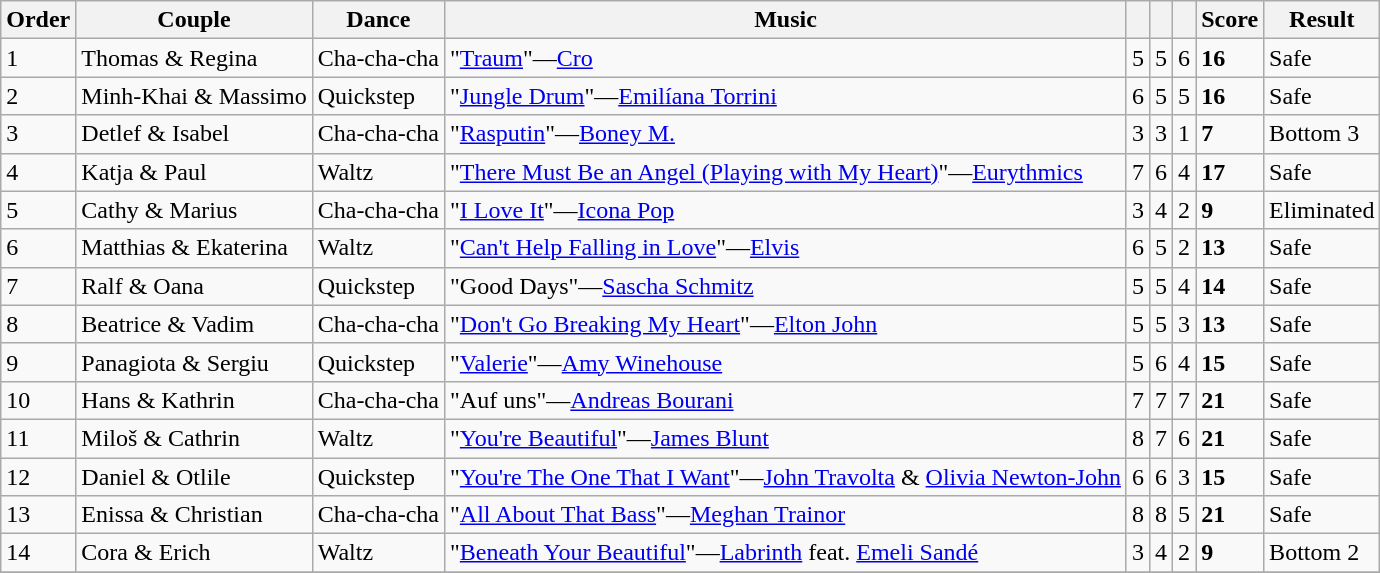<table class="wikitable sortable center">
<tr>
<th>Order</th>
<th>Couple</th>
<th>Dance</th>
<th>Music</th>
<th><small></small></th>
<th><small></small></th>
<th><small></small></th>
<th>Score</th>
<th>Result</th>
</tr>
<tr>
<td>1</td>
<td>Thomas & Regina</td>
<td>Cha-cha-cha</td>
<td>"<a href='#'>Traum</a>"—<a href='#'>Cro</a></td>
<td>5</td>
<td>5</td>
<td>6</td>
<td><strong>16</strong></td>
<td>Safe</td>
</tr>
<tr>
<td>2</td>
<td>Minh-Khai & Massimo</td>
<td>Quickstep</td>
<td>"<a href='#'>Jungle Drum</a>"—<a href='#'>Emilíana Torrini</a></td>
<td>6</td>
<td>5</td>
<td>5</td>
<td><strong>16</strong></td>
<td>Safe</td>
</tr>
<tr>
<td>3</td>
<td>Detlef & Isabel</td>
<td>Cha-cha-cha</td>
<td>"<a href='#'>Rasputin</a>"—<a href='#'>Boney M.</a></td>
<td>3</td>
<td>3</td>
<td>1</td>
<td><strong>7</strong></td>
<td>Bottom 3</td>
</tr>
<tr>
<td>4</td>
<td>Katja & Paul</td>
<td>Waltz</td>
<td>"<a href='#'>There Must Be an Angel (Playing with My Heart)</a>"—<a href='#'>Eurythmics</a></td>
<td>7</td>
<td>6</td>
<td>4</td>
<td><strong>17</strong></td>
<td>Safe</td>
</tr>
<tr>
<td>5</td>
<td>Cathy & Marius</td>
<td>Cha-cha-cha</td>
<td>"<a href='#'>I Love It</a>"—<a href='#'>Icona Pop</a></td>
<td>3</td>
<td>4</td>
<td>2</td>
<td><strong>9</strong></td>
<td>Eliminated</td>
</tr>
<tr>
<td>6</td>
<td>Matthias & Ekaterina</td>
<td>Waltz</td>
<td>"<a href='#'>Can't Help Falling in Love</a>"—<a href='#'>Elvis</a></td>
<td>6</td>
<td>5</td>
<td>2</td>
<td><strong>13</strong></td>
<td>Safe</td>
</tr>
<tr>
<td>7</td>
<td>Ralf & Oana</td>
<td>Quickstep</td>
<td>"Good Days"—<a href='#'>Sascha Schmitz</a></td>
<td>5</td>
<td>5</td>
<td>4</td>
<td><strong>14</strong></td>
<td>Safe</td>
</tr>
<tr>
<td>8</td>
<td>Beatrice & Vadim</td>
<td>Cha-cha-cha</td>
<td>"<a href='#'>Don't Go Breaking My Heart</a>"—<a href='#'>Elton John</a></td>
<td>5</td>
<td>5</td>
<td>3</td>
<td><strong>13</strong></td>
<td>Safe</td>
</tr>
<tr>
<td>9</td>
<td>Panagiota & Sergiu</td>
<td>Quickstep</td>
<td>"<a href='#'>Valerie</a>"—<a href='#'>Amy Winehouse</a></td>
<td>5</td>
<td>6</td>
<td>4</td>
<td><strong>15</strong></td>
<td>Safe</td>
</tr>
<tr>
<td>10</td>
<td>Hans & Kathrin</td>
<td>Cha-cha-cha</td>
<td>"Auf uns"—<a href='#'>Andreas Bourani</a></td>
<td>7</td>
<td>7</td>
<td>7</td>
<td><strong>21</strong></td>
<td>Safe</td>
</tr>
<tr>
<td>11</td>
<td>Miloš & Cathrin</td>
<td>Waltz</td>
<td>"<a href='#'>You're Beautiful</a>"—<a href='#'>James Blunt</a></td>
<td>8</td>
<td>7</td>
<td>6</td>
<td><strong>21</strong></td>
<td>Safe</td>
</tr>
<tr>
<td>12</td>
<td>Daniel & Otlile</td>
<td>Quickstep</td>
<td>"<a href='#'>You're The One That I Want</a>"—<a href='#'>John Travolta</a> & <a href='#'>Olivia Newton-John</a></td>
<td>6</td>
<td>6</td>
<td>3</td>
<td><strong>15</strong></td>
<td>Safe</td>
</tr>
<tr>
<td>13</td>
<td>Enissa & Christian</td>
<td>Cha-cha-cha</td>
<td>"<a href='#'>All About That Bass</a>"—<a href='#'>Meghan Trainor</a></td>
<td>8</td>
<td>8</td>
<td>5</td>
<td><strong>21</strong></td>
<td>Safe</td>
</tr>
<tr>
<td>14</td>
<td>Cora & Erich</td>
<td>Waltz</td>
<td>"<a href='#'>Beneath Your Beautiful</a>"—<a href='#'>Labrinth</a> feat. <a href='#'>Emeli Sandé</a></td>
<td>3</td>
<td>4</td>
<td>2</td>
<td><strong>9</strong></td>
<td>Bottom 2</td>
</tr>
<tr>
</tr>
</table>
